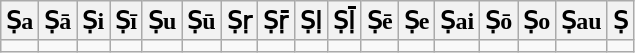<table class=wikitable>
<tr>
<th>Ṣa</th>
<th>Ṣā</th>
<th>Ṣi</th>
<th>Ṣī</th>
<th>Ṣu</th>
<th>Ṣū</th>
<th>Ṣṛ</th>
<th>Ṣṝ</th>
<th>Ṣḷ</th>
<th>Ṣḹ</th>
<th>Ṣē</th>
<th>Ṣe</th>
<th>Ṣai</th>
<th>Ṣō</th>
<th>Ṣo</th>
<th>Ṣau</th>
<th>Ṣ</th>
</tr>
<tr>
<td></td>
<td></td>
<td></td>
<td></td>
<td></td>
<td></td>
<td></td>
<td></td>
<td></td>
<td></td>
<td></td>
<td></td>
<td></td>
<td></td>
<td></td>
<td></td>
<td></td>
</tr>
</table>
